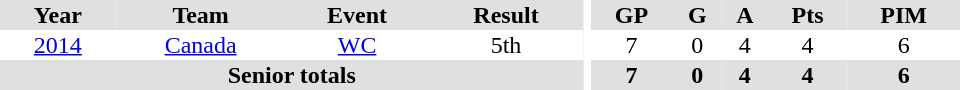<table border="0" cellpadding="1" cellspacing="0" ID="Table3" style="text-align:center; width:40em">
<tr ALIGN="center" bgcolor="#e0e0e0">
<th>Year</th>
<th>Team</th>
<th>Event</th>
<th>Result</th>
<th rowspan="99" bgcolor="#ffffff"></th>
<th>GP</th>
<th>G</th>
<th>A</th>
<th>Pts</th>
<th>PIM</th>
</tr>
<tr>
<td><a href='#'>2014</a></td>
<td><a href='#'>Canada</a></td>
<td><a href='#'>WC</a></td>
<td>5th</td>
<td>7</td>
<td>0</td>
<td>4</td>
<td>4</td>
<td>6</td>
</tr>
<tr bgcolor="#e0e0e0">
<th colspan=4>Senior totals</th>
<th>7</th>
<th>0</th>
<th>4</th>
<th>4</th>
<th>6</th>
</tr>
</table>
